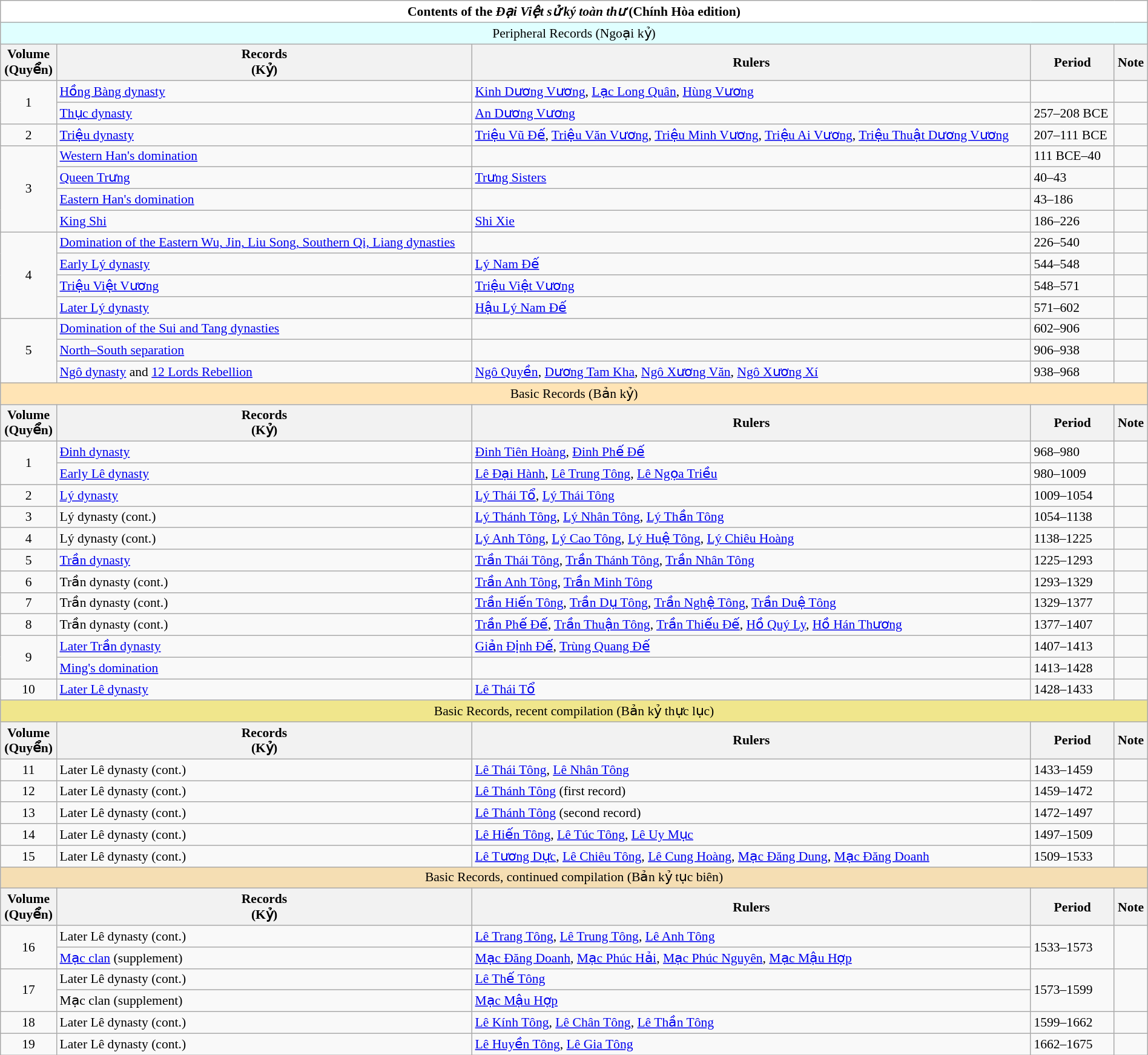<table class="wikitable collapsible collapsed" style="clear:none; font-size:90%; padding:0 auto; width:100%; margin:auto">
<tr>
<th colspan=5 align="center" style="background:#FFFFFF">Contents of the <em>Đại Việt sử ký toàn thư</em> (Chính Hòa edition)</th>
</tr>
<tr>
<td colspan=5 align="center" style="background:#E0FFFF">Peripheral Records (Ngoại kỷ)</td>
</tr>
<tr>
<th>Volume<br>(Quyển)</th>
<th>Records<br>(Kỷ)</th>
<th>Rulers</th>
<th>Period</th>
<th>Note</th>
</tr>
<tr>
<td rowspan=2 align=center>1</td>
<td><a href='#'>Hồng Bàng dynasty</a></td>
<td><a href='#'>Kinh Dương Vương</a>, <a href='#'>Lạc Long Quân</a>, <a href='#'>Hùng Vương</a></td>
<td></td>
<td></td>
</tr>
<tr>
<td><a href='#'>Thục dynasty</a></td>
<td><a href='#'>An Dương Vương</a></td>
<td>257–208 BCE</td>
<td></td>
</tr>
<tr>
<td align=center>2</td>
<td><a href='#'>Triệu dynasty</a></td>
<td><a href='#'>Triệu Vũ Đế</a>, <a href='#'>Triệu Văn Vương</a>, <a href='#'>Triệu Minh Vương</a>, <a href='#'>Triệu Ai Vương</a>, <a href='#'>Triệu Thuật Dương Vương</a></td>
<td>207–111 BCE</td>
<td></td>
</tr>
<tr>
<td rowspan=4 align=center>3</td>
<td><a href='#'>Western Han's domination</a></td>
<td></td>
<td>111 BCE–40</td>
<td></td>
</tr>
<tr>
<td><a href='#'>Queen Trưng</a></td>
<td><a href='#'>Trưng Sisters</a></td>
<td>40–43</td>
<td></td>
</tr>
<tr>
<td><a href='#'>Eastern Han's domination</a></td>
<td></td>
<td>43–186</td>
<td></td>
</tr>
<tr>
<td><a href='#'>King Shi</a></td>
<td><a href='#'>Shi Xie</a></td>
<td>186–226</td>
<td></td>
</tr>
<tr>
<td rowspan=4 align=center>4</td>
<td><a href='#'>Domination of the Eastern Wu, Jin, Liu Song, Southern Qi, Liang dynasties</a></td>
<td></td>
<td>226–540</td>
<td></td>
</tr>
<tr>
<td><a href='#'>Early Lý dynasty</a></td>
<td><a href='#'>Lý Nam Đế</a></td>
<td>544–548</td>
<td></td>
</tr>
<tr>
<td><a href='#'>Triệu Việt Vương</a></td>
<td><a href='#'>Triệu Việt Vương</a></td>
<td>548–571</td>
<td></td>
</tr>
<tr>
<td><a href='#'>Later Lý dynasty</a></td>
<td><a href='#'>Hậu Lý Nam Đế</a></td>
<td>571–602</td>
<td></td>
</tr>
<tr>
<td rowspan=3 align=center>5</td>
<td><a href='#'>Domination of the Sui and Tang dynasties</a></td>
<td></td>
<td>602–906</td>
<td></td>
</tr>
<tr>
<td><a href='#'>North–South separation</a></td>
<td></td>
<td>906–938</td>
<td></td>
</tr>
<tr>
<td><a href='#'>Ngô dynasty</a> and <a href='#'>12 Lords Rebellion</a></td>
<td><a href='#'>Ngô Quyền</a>, <a href='#'>Dương Tam Kha</a>, <a href='#'>Ngô Xương Văn</a>, <a href='#'>Ngô Xương Xí</a></td>
<td>938–968</td>
<td></td>
</tr>
<tr>
<td colspan=5 align="center" style="background:#FFE4B5">Basic Records (Bản kỷ)</td>
</tr>
<tr>
<th>Volume<br>(Quyển)</th>
<th>Records<br>(Kỷ)</th>
<th>Rulers</th>
<th>Period</th>
<th>Note</th>
</tr>
<tr>
<td rowspan=2 align=center>1</td>
<td><a href='#'>Đinh dynasty</a></td>
<td><a href='#'>Đinh Tiên Hoàng</a>, <a href='#'>Đinh Phế Đế</a></td>
<td>968–980</td>
<td></td>
</tr>
<tr>
<td><a href='#'>Early Lê dynasty</a></td>
<td><a href='#'>Lê Đại Hành</a>, <a href='#'>Lê Trung Tông</a>, <a href='#'>Lê Ngọa Triều</a></td>
<td>980–1009</td>
<td></td>
</tr>
<tr>
<td align=center>2</td>
<td><a href='#'>Lý dynasty</a></td>
<td><a href='#'>Lý Thái Tổ</a>, <a href='#'>Lý Thái Tông</a></td>
<td>1009–1054</td>
<td></td>
</tr>
<tr>
<td align=center>3</td>
<td>Lý dynasty (cont.)</td>
<td><a href='#'>Lý Thánh Tông</a>, <a href='#'>Lý Nhân Tông</a>, <a href='#'>Lý Thần Tông</a></td>
<td>1054–1138</td>
<td></td>
</tr>
<tr>
<td align=center>4</td>
<td>Lý dynasty (cont.)</td>
<td><a href='#'>Lý Anh Tông</a>, <a href='#'>Lý Cao Tông</a>, <a href='#'>Lý Huệ Tông</a>, <a href='#'>Lý Chiêu Hoàng</a></td>
<td>1138–1225</td>
<td></td>
</tr>
<tr>
<td align=center>5</td>
<td><a href='#'>Trần dynasty</a></td>
<td><a href='#'>Trần Thái Tông</a>, <a href='#'>Trần Thánh Tông</a>, <a href='#'>Trần Nhân Tông</a></td>
<td>1225–1293</td>
<td></td>
</tr>
<tr>
<td align=center>6</td>
<td>Trần dynasty (cont.)</td>
<td><a href='#'>Trần Anh Tông</a>, <a href='#'>Trần Minh Tông</a></td>
<td>1293–1329</td>
<td></td>
</tr>
<tr>
<td align=center>7</td>
<td>Trần dynasty (cont.)</td>
<td><a href='#'>Trần Hiến Tông</a>, <a href='#'>Trần Dụ Tông</a>, <a href='#'>Trần Nghệ Tông</a>, <a href='#'>Trần Duệ Tông</a></td>
<td>1329–1377</td>
<td></td>
</tr>
<tr>
<td align=center>8</td>
<td>Trần dynasty (cont.)</td>
<td><a href='#'>Trần Phế Đế</a>, <a href='#'>Trần Thuận Tông</a>, <a href='#'>Trần Thiếu Đế</a>, <a href='#'>Hồ Quý Ly</a>, <a href='#'>Hồ Hán Thương</a></td>
<td>1377–1407</td>
<td></td>
</tr>
<tr>
<td rowspan=2 align=center>9</td>
<td><a href='#'>Later Trần dynasty</a></td>
<td><a href='#'>Giản Định Đế</a>, <a href='#'>Trùng Quang Đế</a></td>
<td>1407–1413</td>
<td></td>
</tr>
<tr>
<td><a href='#'>Ming's domination</a></td>
<td></td>
<td>1413–1428</td>
<td></td>
</tr>
<tr>
<td align=center>10</td>
<td><a href='#'>Later Lê dynasty</a></td>
<td><a href='#'>Lê Thái Tổ</a></td>
<td>1428–1433</td>
<td></td>
</tr>
<tr>
<td colspan=5 align="center" style="background:#F0E68C">Basic Records, recent compilation (Bản kỷ thực lục)</td>
</tr>
<tr>
<th>Volume<br>(Quyển)</th>
<th>Records<br>(Kỷ)</th>
<th>Rulers</th>
<th>Period</th>
<th>Note</th>
</tr>
<tr>
<td align=center>11</td>
<td>Later Lê dynasty (cont.)</td>
<td><a href='#'>Lê Thái Tông</a>, <a href='#'>Lê Nhân Tông</a></td>
<td>1433–1459</td>
<td></td>
</tr>
<tr>
<td align=center>12</td>
<td>Later Lê dynasty (cont.)</td>
<td><a href='#'>Lê Thánh Tông</a> (first record)</td>
<td>1459–1472</td>
<td></td>
</tr>
<tr>
<td align=center>13</td>
<td>Later Lê dynasty (cont.)</td>
<td><a href='#'>Lê Thánh Tông</a> (second record)</td>
<td>1472–1497</td>
<td></td>
</tr>
<tr>
<td align=center>14</td>
<td>Later Lê dynasty (cont.)</td>
<td><a href='#'>Lê Hiến Tông</a>, <a href='#'>Lê Túc Tông</a>, <a href='#'>Lê Uy Mục</a></td>
<td>1497–1509</td>
<td></td>
</tr>
<tr>
<td align=center>15</td>
<td>Later Lê dynasty (cont.)</td>
<td><a href='#'>Lê Tương Dực</a>, <a href='#'>Lê Chiêu Tông</a>, <a href='#'>Lê Cung Hoàng</a>, <a href='#'>Mạc Đăng Dung</a>, <a href='#'>Mạc Đăng Doanh</a></td>
<td>1509–1533</td>
<td></td>
</tr>
<tr>
<td colspan=5 align="center" style="background:#F5DEB3">Basic Records, continued compilation (Bản kỷ tục biên)</td>
</tr>
<tr>
<th>Volume<br>(Quyển)</th>
<th>Records<br>(Kỷ)</th>
<th>Rulers</th>
<th>Period</th>
<th>Note</th>
</tr>
<tr>
<td rowspan=2 align=center>16</td>
<td>Later Lê dynasty (cont.)</td>
<td><a href='#'>Lê Trang Tông</a>, <a href='#'>Lê Trung Tông</a>, <a href='#'>Lê Anh Tông</a></td>
<td rowspan=2>1533–1573</td>
<td rowspan=2></td>
</tr>
<tr>
<td><a href='#'>Mạc clan</a> (supplement)</td>
<td><a href='#'>Mạc Đăng Doanh</a>, <a href='#'>Mạc Phúc Hải</a>, <a href='#'>Mạc Phúc Nguyên</a>, <a href='#'>Mạc Mậu Hợp</a></td>
</tr>
<tr>
<td rowspan=2 align=center>17</td>
<td>Later Lê dynasty (cont.)</td>
<td><a href='#'>Lê Thế Tông</a></td>
<td rowspan=2>1573–1599</td>
<td rowspan=2></td>
</tr>
<tr>
<td>Mạc clan (supplement)</td>
<td><a href='#'>Mạc Mậu Hợp</a></td>
</tr>
<tr>
<td align=center>18</td>
<td>Later Lê dynasty (cont.)</td>
<td><a href='#'>Lê Kính Tông</a>, <a href='#'>Lê Chân Tông</a>, <a href='#'>Lê Thần Tông</a></td>
<td>1599–1662</td>
<td></td>
</tr>
<tr>
<td align=center>19</td>
<td>Later Lê dynasty (cont.)</td>
<td><a href='#'>Lê Huyền Tông</a>, <a href='#'>Lê Gia Tông</a></td>
<td>1662–1675</td>
<td></td>
</tr>
</table>
